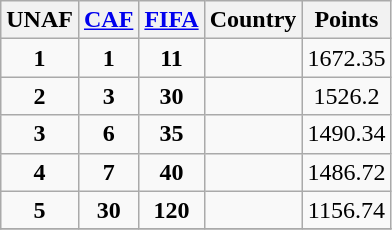<table class="wikitable" style="text-align: center;">
<tr>
<th>UNAF</th>
<th><a href='#'>CAF</a></th>
<th><a href='#'>FIFA</a></th>
<th>Country</th>
<th>Points</th>
</tr>
<tr>
<td><strong>1</strong></td>
<td><strong>1</strong></td>
<td><strong>11</strong></td>
<td align=left></td>
<td>1672.35</td>
</tr>
<tr>
<td><strong>2</strong></td>
<td><strong>3</strong></td>
<td><strong>30</strong></td>
<td align=left></td>
<td>1526.2</td>
</tr>
<tr>
<td><strong>3</strong></td>
<td><strong>6</strong></td>
<td><strong>35</strong></td>
<td align=left></td>
<td>1490.34</td>
</tr>
<tr>
<td><strong>4</strong></td>
<td><strong>7</strong></td>
<td><strong>40</strong></td>
<td align=left></td>
<td>1486.72</td>
</tr>
<tr>
<td><strong>5</strong></td>
<td><strong>30</strong></td>
<td><strong>120</strong></td>
<td align=left></td>
<td>1156.74</td>
</tr>
<tr>
</tr>
</table>
